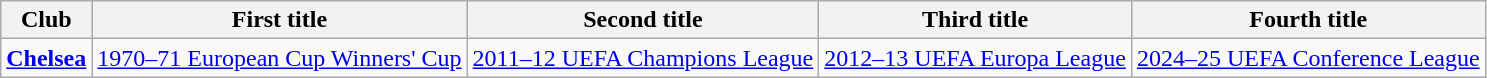<table class="wikitable sortable">
<tr>
<th>Club</th>
<th>First title</th>
<th>Second title</th>
<th>Third title</th>
<th>Fourth title</th>
</tr>
<tr>
<td> <strong><a href='#'>Chelsea</a></strong></td>
<td><a href='#'>1970–71 European Cup Winners' Cup</a></td>
<td><a href='#'>2011–12 UEFA Champions League</a></td>
<td><a href='#'>2012–13 UEFA Europa League</a></td>
<td><a href='#'>2024–25 UEFA Conference League</a></td>
</tr>
</table>
